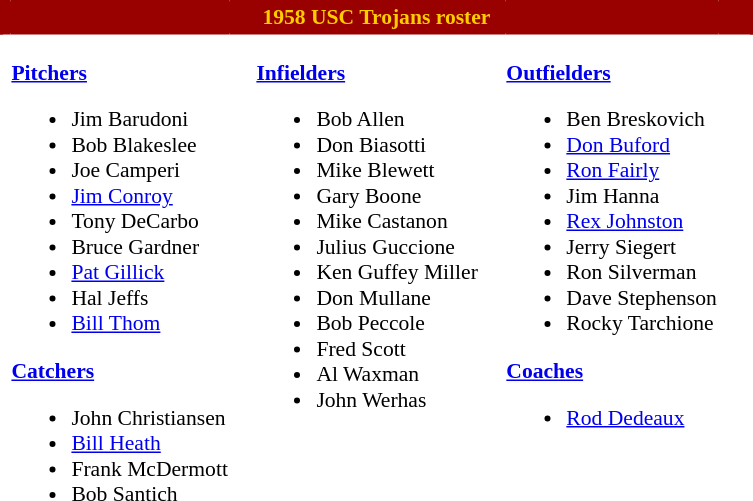<table class="toccolours" style="border-collapse:collapse; font-size:90%;">
<tr>
<th colspan="7" style="background:#990000;color:#FFCC00; border: 2px solid #990000;text-align:center;">1958 USC Trojans roster</th>
</tr>
<tr>
</tr>
<tr>
<td width="03"> </td>
<td valign="top"><br><strong><a href='#'>Pitchers</a></strong><ul><li>Jim Barudoni</li><li>Bob Blakeslee</li><li>Joe Camperi</li><li><a href='#'>Jim Conroy</a></li><li>Tony DeCarbo</li><li>Bruce Gardner</li><li><a href='#'>Pat Gillick</a></li><li>Hal Jeffs</li><li><a href='#'>Bill Thom</a></li></ul><strong><a href='#'>Catchers</a></strong><ul><li>John Christiansen</li><li><a href='#'>Bill Heath</a></li><li>Frank McDermott</li><li>Bob Santich</li></ul></td>
<td width="15"> </td>
<td valign="top"><br><strong><a href='#'>Infielders</a></strong><ul><li>Bob Allen</li><li>Don Biasotti</li><li>Mike Blewett</li><li>Gary Boone</li><li>Mike Castanon</li><li>Julius Guccione</li><li>Ken Guffey Miller</li><li>Don Mullane</li><li>Bob Peccole</li><li>Fred Scott</li><li>Al Waxman</li><li>John Werhas</li></ul></td>
<td width="15"> </td>
<td valign="top"><br><strong><a href='#'>Outfielders</a></strong><ul><li>Ben Breskovich</li><li><a href='#'>Don Buford</a></li><li><a href='#'>Ron Fairly</a></li><li>Jim Hanna</li><li><a href='#'>Rex Johnston</a></li><li>Jerry Siegert</li><li>Ron Silverman</li><li>Dave Stephenson</li><li>Rocky Tarchione</li></ul><strong><a href='#'>Coaches</a></strong><ul><li><a href='#'>Rod Dedeaux</a></li></ul></td>
<td width="20"> </td>
</tr>
</table>
